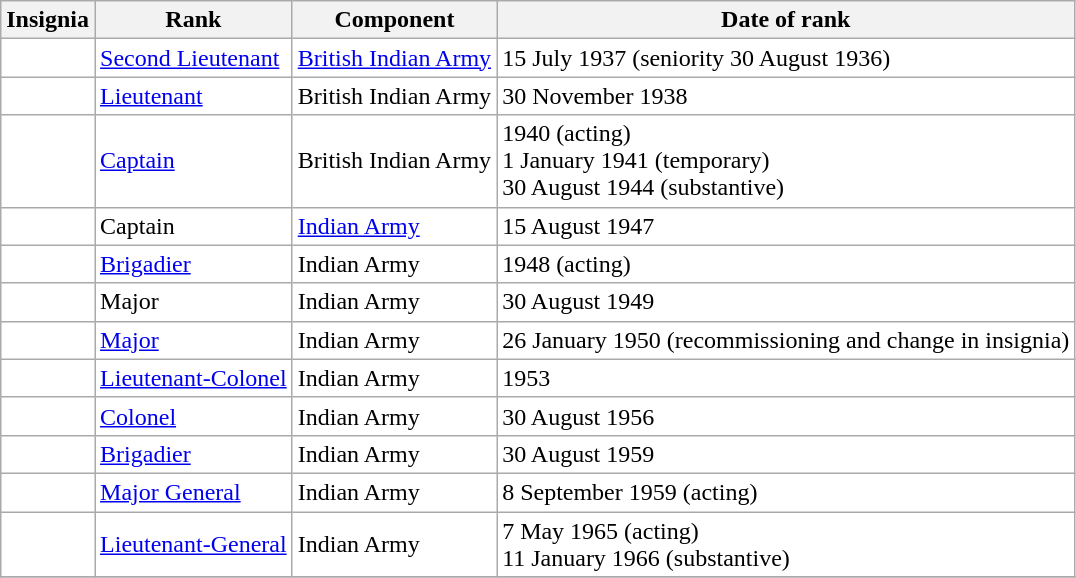<table class="wikitable" style="background:white">
<tr>
<th>Insignia</th>
<th>Rank</th>
<th>Component</th>
<th>Date of rank</th>
</tr>
<tr>
<td align="center"></td>
<td><a href='#'>Second Lieutenant</a></td>
<td><a href='#'>British Indian Army</a></td>
<td>15 July 1937 (seniority 30 August 1936)</td>
</tr>
<tr>
<td align="center"></td>
<td><a href='#'>Lieutenant</a></td>
<td>British Indian Army</td>
<td>30 November 1938</td>
</tr>
<tr>
<td align="center"></td>
<td><a href='#'>Captain</a></td>
<td>British Indian Army</td>
<td>1940 (acting)<br>1 January 1941 (temporary)<br>30 August 1944 (substantive)</td>
</tr>
<tr>
<td align="center"></td>
<td>Captain</td>
<td><a href='#'>Indian Army</a></td>
<td>15 August 1947</td>
</tr>
<tr>
<td align="center"></td>
<td><a href='#'>Brigadier</a></td>
<td>Indian Army</td>
<td>1948 (acting)</td>
</tr>
<tr>
<td align="center"></td>
<td>Major</td>
<td>Indian Army</td>
<td>30 August 1949</td>
</tr>
<tr>
<td align="center"></td>
<td><a href='#'>Major</a></td>
<td>Indian Army</td>
<td>26 January 1950 (recommissioning and change in insignia)</td>
</tr>
<tr>
<td align="center"></td>
<td><a href='#'>Lieutenant-Colonel</a></td>
<td>Indian Army</td>
<td>1953</td>
</tr>
<tr>
<td align="center"></td>
<td><a href='#'>Colonel</a></td>
<td>Indian Army</td>
<td>30 August 1956</td>
</tr>
<tr>
<td align="center"></td>
<td><a href='#'>Brigadier</a></td>
<td>Indian Army</td>
<td>30 August 1959</td>
</tr>
<tr>
<td align="center"></td>
<td><a href='#'>Major General</a></td>
<td>Indian Army</td>
<td>8 September 1959 (acting)</td>
</tr>
<tr>
<td align="center"></td>
<td><a href='#'>Lieutenant-General</a></td>
<td>Indian Army</td>
<td>7 May 1965 (acting)<br>11 January 1966 (substantive)</td>
</tr>
<tr>
</tr>
</table>
